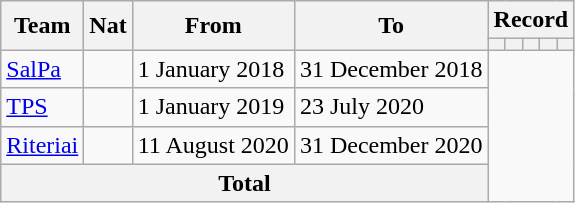<table class="wikitable" style="text-align: center">
<tr>
<th rowspan=2>Team</th>
<th rowspan=2>Nat</th>
<th rowspan=2>From</th>
<th rowspan=2>To</th>
<th colspan=8>Record</th>
</tr>
<tr>
<th></th>
<th></th>
<th></th>
<th></th>
<th></th>
</tr>
<tr>
<td align=left><a href='#'>SalPa</a></td>
<td></td>
<td align=left>1 January 2018</td>
<td align=left>31 December 2018<br></td>
</tr>
<tr>
<td align=left><a href='#'>TPS</a></td>
<td></td>
<td align=left>1 January 2019</td>
<td align=left>23 July 2020<br></td>
</tr>
<tr>
<td align=left><a href='#'>Riteriai</a></td>
<td></td>
<td align=left>11 August 2020</td>
<td align=left>31 December 2020<br></td>
</tr>
<tr>
<th colspan=4>Total<br></th>
</tr>
</table>
